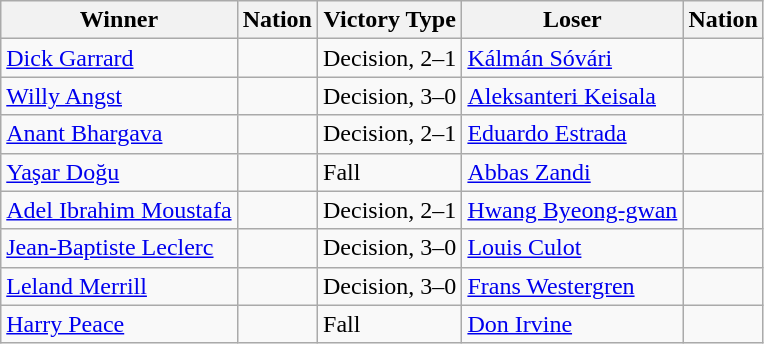<table class="wikitable sortable" style="text-align:left;">
<tr>
<th>Winner</th>
<th>Nation</th>
<th>Victory Type</th>
<th>Loser</th>
<th>Nation</th>
</tr>
<tr>
<td><a href='#'>Dick Garrard</a></td>
<td></td>
<td>Decision, 2–1</td>
<td><a href='#'>Kálmán Sóvári</a></td>
<td></td>
</tr>
<tr>
<td><a href='#'>Willy Angst</a></td>
<td></td>
<td>Decision, 3–0</td>
<td><a href='#'>Aleksanteri Keisala</a></td>
<td></td>
</tr>
<tr>
<td><a href='#'>Anant Bhargava</a></td>
<td></td>
<td>Decision, 2–1</td>
<td><a href='#'>Eduardo Estrada</a></td>
<td></td>
</tr>
<tr>
<td><a href='#'>Yaşar Doğu</a></td>
<td></td>
<td>Fall</td>
<td><a href='#'>Abbas Zandi</a></td>
<td></td>
</tr>
<tr>
<td><a href='#'>Adel Ibrahim Moustafa</a></td>
<td></td>
<td>Decision, 2–1</td>
<td><a href='#'>Hwang Byeong-gwan</a></td>
<td></td>
</tr>
<tr>
<td><a href='#'>Jean-Baptiste Leclerc</a></td>
<td></td>
<td>Decision, 3–0</td>
<td><a href='#'>Louis Culot</a></td>
<td></td>
</tr>
<tr>
<td><a href='#'>Leland Merrill</a></td>
<td></td>
<td>Decision, 3–0</td>
<td><a href='#'>Frans Westergren</a></td>
<td></td>
</tr>
<tr>
<td><a href='#'>Harry Peace</a></td>
<td></td>
<td>Fall</td>
<td><a href='#'>Don Irvine</a></td>
<td></td>
</tr>
</table>
